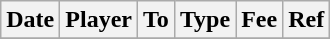<table class="wikitable">
<tr>
<th>Date</th>
<th>Player</th>
<th>To</th>
<th>Type</th>
<th>Fee</th>
<th>Ref</th>
</tr>
<tr>
</tr>
</table>
